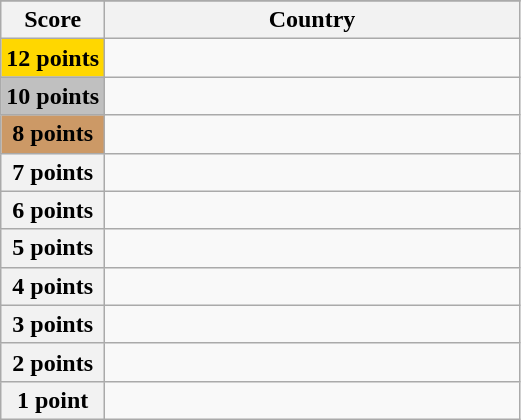<table class="wikitable">
<tr>
</tr>
<tr>
<th scope="col" width="20%">Score</th>
<th scope="col">Country</th>
</tr>
<tr>
<th scope="row" style="background:gold">12 points</th>
<td></td>
</tr>
<tr>
<th scope="row" style="background:silver">10 points</th>
<td></td>
</tr>
<tr>
<th scope="row" style="background:#CC9966">8 points</th>
<td></td>
</tr>
<tr>
<th scope="row">7 points</th>
<td></td>
</tr>
<tr>
<th scope="row">6 points</th>
<td></td>
</tr>
<tr>
<th scope="row">5 points</th>
<td></td>
</tr>
<tr>
<th scope="row">4 points</th>
<td></td>
</tr>
<tr>
<th scope="row">3 points</th>
<td></td>
</tr>
<tr>
<th scope="row">2 points</th>
<td></td>
</tr>
<tr>
<th scope="row">1 point</th>
<td></td>
</tr>
</table>
